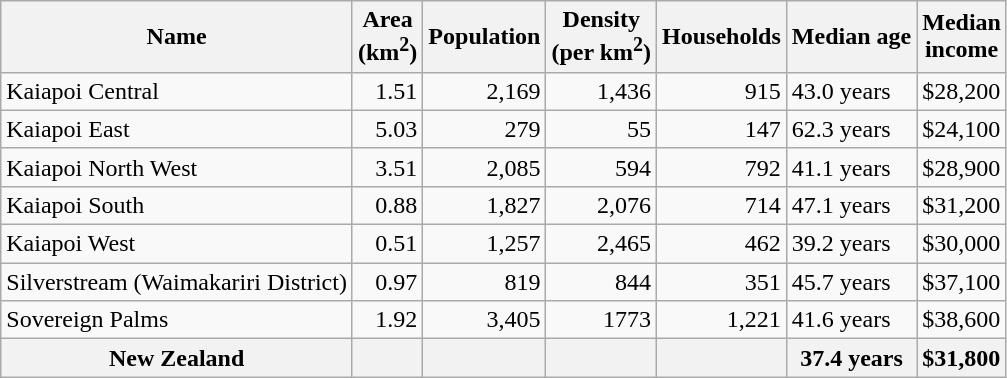<table class="wikitable">
<tr>
<th>Name</th>
<th>Area<br>(km<sup>2</sup>)</th>
<th>Population</th>
<th>Density<br>(per km<sup>2</sup>)</th>
<th>Households</th>
<th>Median age</th>
<th>Median<br>income</th>
</tr>
<tr>
<td>Kaiapoi Central</td>
<td style="text-align:right;">1.51</td>
<td style="text-align:right;">2,169</td>
<td style="text-align:right;">1,436</td>
<td style="text-align:right;">915</td>
<td>43.0 years</td>
<td>$28,200</td>
</tr>
<tr>
<td>Kaiapoi East</td>
<td style="text-align:right;">5.03</td>
<td style="text-align:right;">279</td>
<td style="text-align:right;">55</td>
<td style="text-align:right;">147</td>
<td>62.3 years</td>
<td>$24,100</td>
</tr>
<tr>
<td>Kaiapoi North West</td>
<td style="text-align:right;">3.51</td>
<td style="text-align:right;">2,085</td>
<td style="text-align:right;">594</td>
<td style="text-align:right;">792</td>
<td>41.1 years</td>
<td>$28,900</td>
</tr>
<tr>
<td>Kaiapoi South</td>
<td style="text-align:right;">0.88</td>
<td style="text-align:right;">1,827</td>
<td style="text-align:right;">2,076</td>
<td style="text-align:right;">714</td>
<td>47.1 years</td>
<td>$31,200</td>
</tr>
<tr>
<td>Kaiapoi West</td>
<td style="text-align:right;">0.51</td>
<td style="text-align:right;">1,257</td>
<td style="text-align:right;">2,465</td>
<td style="text-align:right;">462</td>
<td>39.2 years</td>
<td>$30,000</td>
</tr>
<tr>
<td>Silverstream (Waimakariri District)</td>
<td style="text-align:right;">0.97</td>
<td style="text-align:right;">819</td>
<td style="text-align:right;">844</td>
<td style="text-align:right;">351</td>
<td>45.7 years</td>
<td>$37,100</td>
</tr>
<tr>
<td>Sovereign Palms</td>
<td style="text-align:right;">1.92</td>
<td style="text-align:right;">3,405</td>
<td style="text-align:right;">1773</td>
<td style="text-align:right;">1,221</td>
<td>41.6 years</td>
<td>$38,600</td>
</tr>
<tr>
<th>New Zealand</th>
<th></th>
<th></th>
<th></th>
<th></th>
<th>37.4 years</th>
<th style="text-align:left;">$31,800</th>
</tr>
</table>
